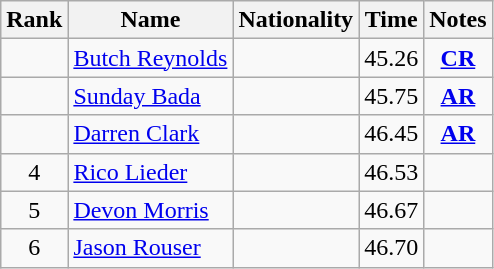<table class="wikitable sortable" style="text-align:center">
<tr>
<th>Rank</th>
<th>Name</th>
<th>Nationality</th>
<th>Time</th>
<th>Notes</th>
</tr>
<tr>
<td></td>
<td align="left"><a href='#'>Butch Reynolds</a></td>
<td align=left></td>
<td>45.26</td>
<td><strong><a href='#'>CR</a></strong></td>
</tr>
<tr>
<td></td>
<td align="left"><a href='#'>Sunday Bada</a></td>
<td align=left></td>
<td>45.75</td>
<td><strong><a href='#'>AR</a></strong></td>
</tr>
<tr>
<td></td>
<td align="left"><a href='#'>Darren Clark</a></td>
<td align=left></td>
<td>46.45</td>
<td><strong><a href='#'>AR</a></strong></td>
</tr>
<tr>
<td>4</td>
<td align="left"><a href='#'>Rico Lieder</a></td>
<td align=left></td>
<td>46.53</td>
<td></td>
</tr>
<tr>
<td>5</td>
<td align="left"><a href='#'>Devon Morris</a></td>
<td align=left></td>
<td>46.67</td>
<td></td>
</tr>
<tr>
<td>6</td>
<td align="left"><a href='#'>Jason Rouser</a></td>
<td align=left></td>
<td>46.70</td>
<td></td>
</tr>
</table>
